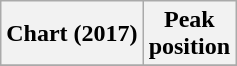<table class="wikitable plainrowheaders" style="text-align:center">
<tr>
<th scope="col">Chart (2017)</th>
<th scope="col">Peak<br> position</th>
</tr>
<tr>
</tr>
</table>
